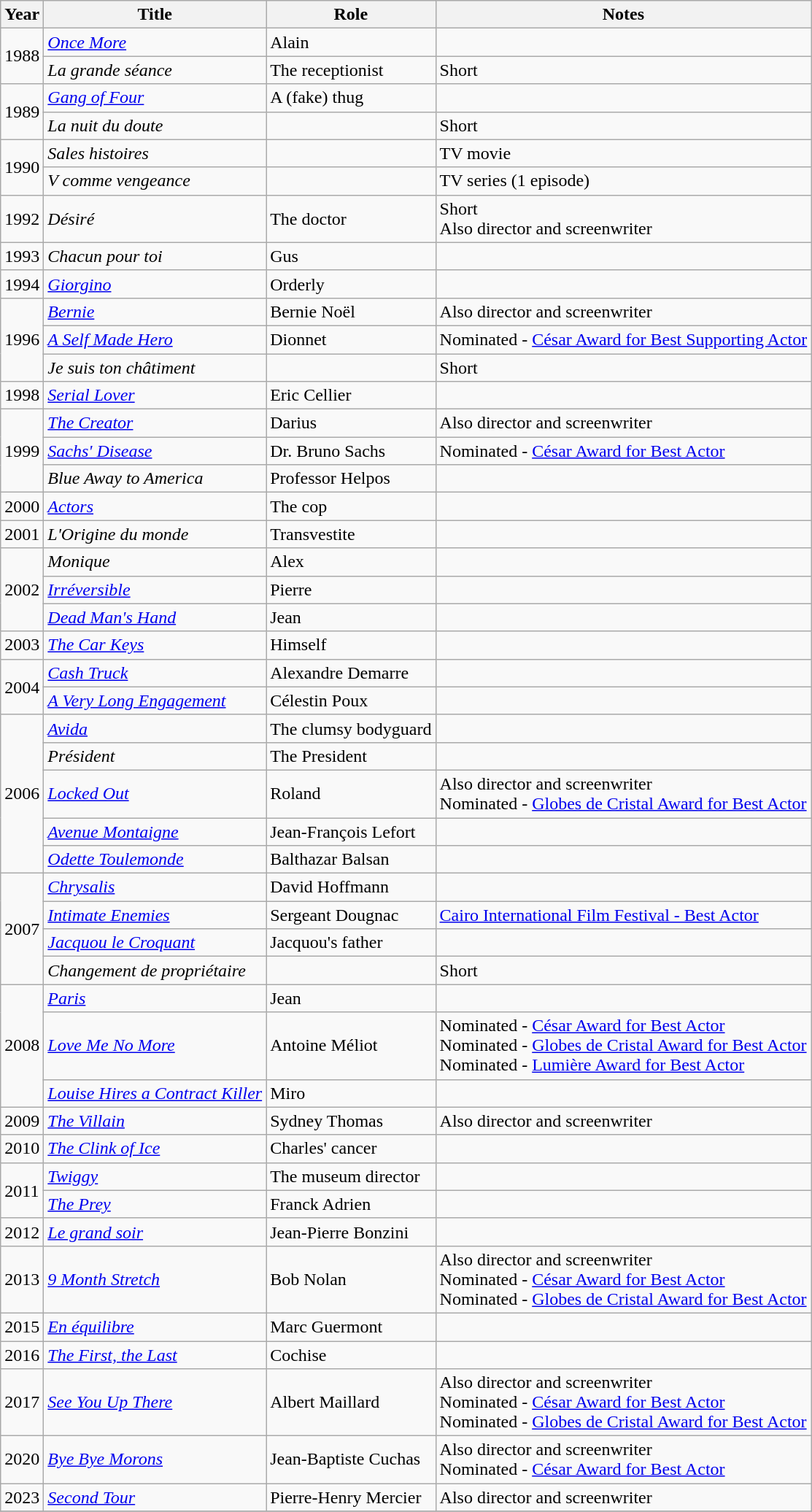<table class="wikitable sortable">
<tr>
<th>Year</th>
<th>Title</th>
<th>Role</th>
<th class="unsortable">Notes</th>
</tr>
<tr>
<td rowspan=2>1988</td>
<td><em><a href='#'>Once More</a></em></td>
<td>Alain</td>
<td></td>
</tr>
<tr>
<td><em>La grande séance</em></td>
<td>The receptionist</td>
<td>Short</td>
</tr>
<tr>
<td rowspan=2>1989</td>
<td><em><a href='#'>Gang of Four</a></em></td>
<td>A (fake) thug</td>
<td></td>
</tr>
<tr>
<td><em>La nuit du doute</em></td>
<td></td>
<td>Short</td>
</tr>
<tr>
<td rowspan=2>1990</td>
<td><em>Sales histoires</em></td>
<td></td>
<td>TV movie</td>
</tr>
<tr>
<td><em>V comme vengeance</em></td>
<td></td>
<td>TV series (1 episode)</td>
</tr>
<tr>
<td>1992</td>
<td><em>Désiré</em></td>
<td>The doctor</td>
<td>Short<br>Also director and screenwriter</td>
</tr>
<tr>
<td>1993</td>
<td><em>Chacun pour toi</em></td>
<td>Gus</td>
<td></td>
</tr>
<tr>
<td>1994</td>
<td><em><a href='#'>Giorgino</a></em></td>
<td>Orderly</td>
<td></td>
</tr>
<tr>
<td rowspan=3>1996</td>
<td><em><a href='#'>Bernie</a></em></td>
<td>Bernie Noël</td>
<td>Also director and screenwriter</td>
</tr>
<tr>
<td><em><a href='#'>A Self Made Hero</a></em></td>
<td>Dionnet</td>
<td>Nominated - <a href='#'>César Award for Best Supporting Actor</a></td>
</tr>
<tr>
<td><em>Je suis ton châtiment</em></td>
<td></td>
<td>Short</td>
</tr>
<tr>
<td>1998</td>
<td><em><a href='#'>Serial Lover</a></em></td>
<td>Eric Cellier</td>
<td></td>
</tr>
<tr>
<td rowspan=3>1999</td>
<td><em><a href='#'>The Creator</a></em></td>
<td>Darius</td>
<td>Also director and screenwriter</td>
</tr>
<tr>
<td><em><a href='#'>Sachs' Disease</a></em></td>
<td>Dr. Bruno Sachs</td>
<td>Nominated - <a href='#'>César Award for Best Actor</a></td>
</tr>
<tr>
<td><em>Blue Away to America</em></td>
<td>Professor Helpos</td>
<td></td>
</tr>
<tr>
<td>2000</td>
<td><em><a href='#'>Actors</a></em></td>
<td>The cop</td>
<td></td>
</tr>
<tr>
<td>2001</td>
<td><em>L'Origine du monde</em></td>
<td>Transvestite</td>
<td></td>
</tr>
<tr>
<td rowspan=3>2002</td>
<td><em>Monique</em></td>
<td>Alex</td>
<td></td>
</tr>
<tr>
<td><em><a href='#'>Irréversible</a></em></td>
<td>Pierre</td>
<td></td>
</tr>
<tr>
<td><em><a href='#'>Dead Man's Hand</a></em></td>
<td>Jean</td>
<td></td>
</tr>
<tr>
<td>2003</td>
<td><em><a href='#'>The Car Keys</a></em></td>
<td>Himself</td>
<td></td>
</tr>
<tr>
<td rowspan=2>2004</td>
<td><em><a href='#'>Cash Truck</a></em></td>
<td>Alexandre Demarre</td>
<td></td>
</tr>
<tr>
<td><em><a href='#'>A Very Long Engagement</a></em></td>
<td>Célestin Poux</td>
<td></td>
</tr>
<tr>
<td rowspan=5>2006</td>
<td><em><a href='#'>Avida</a></em></td>
<td>The clumsy bodyguard</td>
<td></td>
</tr>
<tr>
<td><em>Président</em></td>
<td>The President</td>
<td></td>
</tr>
<tr>
<td><em><a href='#'>Locked Out</a></em></td>
<td>Roland</td>
<td>Also director and screenwriter<br>Nominated - <a href='#'>Globes de Cristal Award for Best Actor</a></td>
</tr>
<tr>
<td><em><a href='#'>Avenue Montaigne</a></em></td>
<td>Jean-François Lefort</td>
<td></td>
</tr>
<tr>
<td><em><a href='#'>Odette Toulemonde</a></em></td>
<td>Balthazar Balsan</td>
<td></td>
</tr>
<tr>
<td rowspan=4>2007</td>
<td><em><a href='#'>Chrysalis</a></em></td>
<td>David Hoffmann</td>
<td></td>
</tr>
<tr>
<td><em><a href='#'>Intimate Enemies</a></em></td>
<td>Sergeant Dougnac</td>
<td><a href='#'>Cairo International Film Festival - Best Actor</a></td>
</tr>
<tr>
<td><em><a href='#'>Jacquou le Croquant</a></em></td>
<td>Jacquou's father</td>
<td></td>
</tr>
<tr>
<td><em>Changement de propriétaire</em></td>
<td></td>
<td>Short</td>
</tr>
<tr>
<td rowspan=3>2008</td>
<td><em><a href='#'>Paris</a></em></td>
<td>Jean</td>
<td></td>
</tr>
<tr>
<td><em><a href='#'>Love Me No More</a></em></td>
<td>Antoine Méliot</td>
<td>Nominated - <a href='#'>César Award for Best Actor</a><br>Nominated - <a href='#'>Globes de Cristal Award for Best Actor</a><br>Nominated - <a href='#'>Lumière Award for Best Actor</a></td>
</tr>
<tr>
<td><em><a href='#'>Louise Hires a Contract Killer</a></em></td>
<td>Miro</td>
<td></td>
</tr>
<tr>
<td>2009</td>
<td><em><a href='#'>The Villain</a></em></td>
<td>Sydney Thomas</td>
<td>Also director and screenwriter</td>
</tr>
<tr>
<td>2010</td>
<td><em><a href='#'>The Clink of Ice</a></em></td>
<td>Charles' cancer</td>
<td></td>
</tr>
<tr>
<td rowspan=2>2011</td>
<td><em><a href='#'>Twiggy</a></em></td>
<td>The museum director</td>
<td></td>
</tr>
<tr>
<td><em><a href='#'>The Prey</a></em></td>
<td>Franck Adrien</td>
<td></td>
</tr>
<tr>
<td>2012</td>
<td><em><a href='#'>Le grand soir</a> </em></td>
<td>Jean-Pierre Bonzini</td>
<td></td>
</tr>
<tr>
<td>2013</td>
<td><em><a href='#'>9 Month Stretch</a></em></td>
<td>Bob Nolan</td>
<td>Also director and screenwriter<br>Nominated - <a href='#'>César Award for Best Actor</a><br>Nominated - <a href='#'>Globes de Cristal Award for Best Actor</a></td>
</tr>
<tr>
<td>2015</td>
<td><em><a href='#'>En équilibre</a></em></td>
<td>Marc Guermont</td>
<td></td>
</tr>
<tr>
<td>2016</td>
<td><em><a href='#'>The First, the Last</a></em></td>
<td>Cochise</td>
<td></td>
</tr>
<tr>
<td>2017</td>
<td><em><a href='#'>See You Up There</a></em></td>
<td>Albert Maillard</td>
<td>Also director and screenwriter<br>Nominated - <a href='#'>César Award for Best Actor</a><br>Nominated - <a href='#'>Globes de Cristal Award for Best Actor</a></td>
</tr>
<tr>
<td>2020</td>
<td><em><a href='#'>Bye Bye Morons</a></em></td>
<td>Jean-Baptiste Cuchas</td>
<td>Also director and screenwriter<br>Nominated - <a href='#'>César Award for Best Actor</a></td>
</tr>
<tr>
<td>2023</td>
<td><em><a href='#'>Second Tour</a></em></td>
<td>Pierre-Henry Mercier</td>
<td>Also director and screenwriter</td>
</tr>
<tr>
</tr>
</table>
